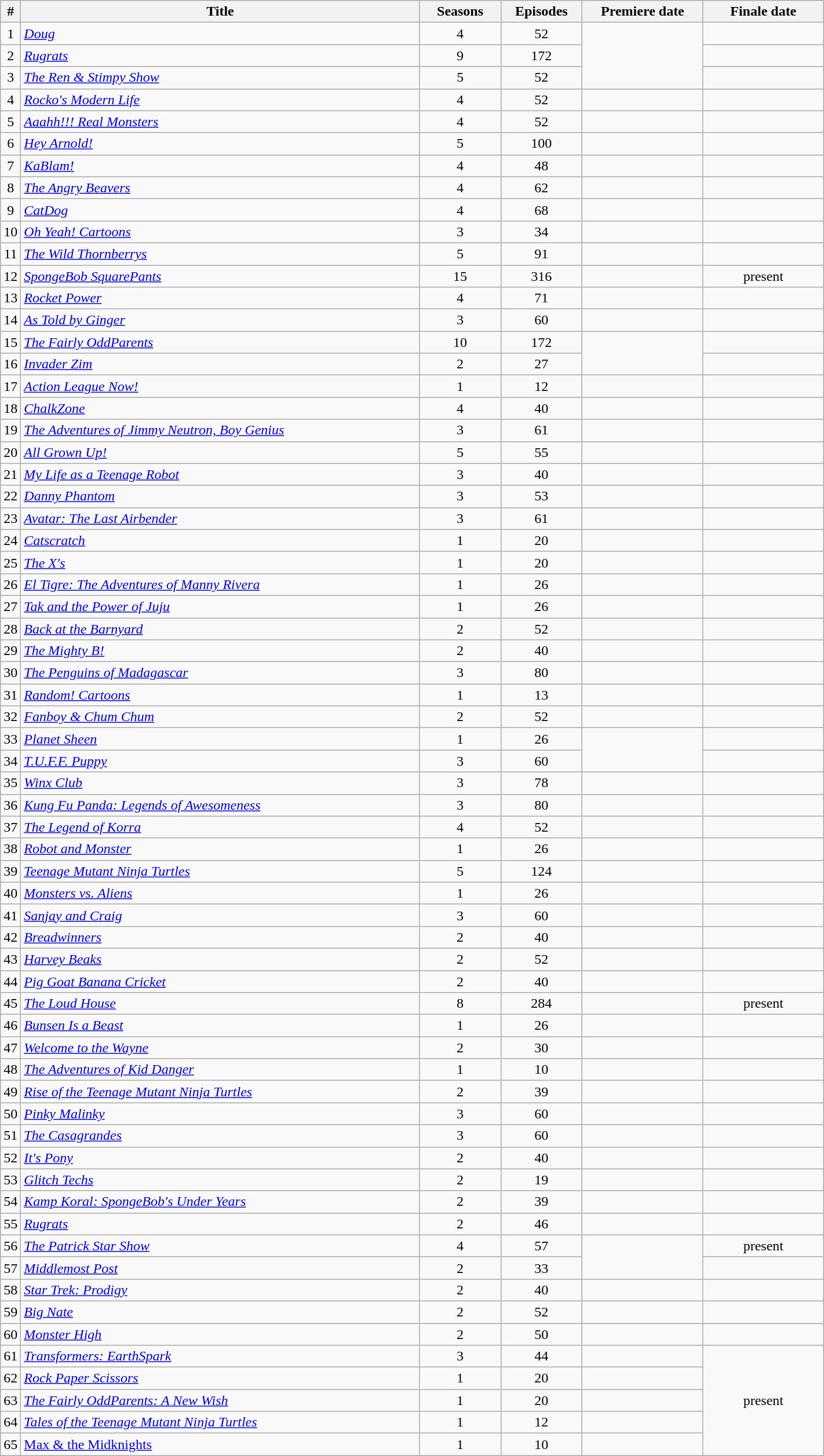<table class="wikitable plainrowheaders sortable" style="width:75%;text-align:center;">
<tr>
<th>#</th>
<th scope="col" style="width:50%;">Title</th>
<th scope="col" style="width:10%;">Seasons</th>
<th scope="col" style="width:10%;">Episodes</th>
<th scope="col" style="width:15%;">Premiere date</th>
<th scope="col" style="width:15%;">Finale date</th>
</tr>
<tr>
<td>1</td>
<td scope="row" style="text-align:left;"><em><a href='#'>Doug</a></em></td>
<td>4</td>
<td>52</td>
<td rowspan="3"></td>
<td></td>
</tr>
<tr>
<td>2</td>
<td scope="row" style="text-align:left;"><em><a href='#'>Rugrats</a></em></td>
<td>9</td>
<td>172</td>
<td></td>
</tr>
<tr>
<td>3</td>
<td scope="row" style="text-align:left;"><em><a href='#'>The Ren & Stimpy Show</a></em></td>
<td>5</td>
<td>52</td>
<td></td>
</tr>
<tr>
<td>4</td>
<td scope="row" style="text-align:left;"><em><a href='#'>Rocko's Modern Life</a></em></td>
<td>4</td>
<td>52</td>
<td></td>
<td></td>
</tr>
<tr>
<td>5</td>
<td scope="row" style="text-align:left;"><em><a href='#'>Aaahh!!! Real Monsters</a></em></td>
<td>4</td>
<td>52</td>
<td></td>
<td></td>
</tr>
<tr>
<td>6</td>
<td scope="row" style="text-align:left;"><em><a href='#'>Hey Arnold!</a></em></td>
<td>5</td>
<td>100</td>
<td></td>
<td></td>
</tr>
<tr>
<td>7</td>
<td scope="row" style="text-align:left;"><em><a href='#'>KaBlam!</a></em></td>
<td>4</td>
<td>48</td>
<td></td>
<td></td>
</tr>
<tr>
<td>8</td>
<td scope="row" style="text-align:left;"><em><a href='#'>The Angry Beavers</a></em></td>
<td>4</td>
<td>62</td>
<td></td>
<td></td>
</tr>
<tr>
<td>9</td>
<td scope="row" style="text-align:left;"><em><a href='#'>CatDog</a></em></td>
<td>4</td>
<td>68</td>
<td></td>
<td></td>
</tr>
<tr>
<td>10</td>
<td scope="row" style="text-align:left;"><em><a href='#'>Oh Yeah! Cartoons</a></em></td>
<td>3</td>
<td>34</td>
<td></td>
<td></td>
</tr>
<tr>
<td>11</td>
<td scope="row" style="text-align:left;"><em><a href='#'>The Wild Thornberrys</a></em></td>
<td>5</td>
<td>91</td>
<td></td>
<td></td>
</tr>
<tr>
<td>12</td>
<td scope="row" style="text-align:left;"><em><a href='#'>SpongeBob SquarePants</a></em></td>
<td>15</td>
<td>316</td>
<td></td>
<td>present</td>
</tr>
<tr>
<td>13</td>
<td scope="row" style="text-align:left;"><em><a href='#'>Rocket Power</a></em></td>
<td>4</td>
<td>71</td>
<td></td>
<td></td>
</tr>
<tr>
<td>14</td>
<td scope="row" style="text-align:left;"><em><a href='#'>As Told by Ginger</a></em></td>
<td>3</td>
<td>60</td>
<td></td>
<td></td>
</tr>
<tr>
<td>15</td>
<td scope="row" style="text-align:left;"><em><a href='#'>The Fairly OddParents</a></em></td>
<td>10</td>
<td>172</td>
<td rowspan="2"></td>
<td></td>
</tr>
<tr>
<td>16</td>
<td scope="row" style="text-align:left;"><em><a href='#'>Invader Zim</a></em></td>
<td>2</td>
<td>27</td>
<td></td>
</tr>
<tr>
<td>17</td>
<td scope="row" style="text-align:left;"><em><a href='#'>Action League Now!</a></em></td>
<td>1</td>
<td>12</td>
<td></td>
<td></td>
</tr>
<tr>
<td>18</td>
<td scope="row" style="text-align:left;"><em><a href='#'>ChalkZone</a></em></td>
<td>4</td>
<td>40</td>
<td></td>
<td></td>
</tr>
<tr>
<td>19</td>
<td scope="row" style="text-align:left;"><em><a href='#'>The Adventures of Jimmy Neutron, Boy Genius</a></em></td>
<td>3</td>
<td>61</td>
<td></td>
<td></td>
</tr>
<tr>
<td>20</td>
<td scope="row" style="text-align:left;"><em><a href='#'>All Grown Up!</a></em></td>
<td>5</td>
<td>55</td>
<td></td>
<td></td>
</tr>
<tr>
<td>21</td>
<td scope="row" style="text-align:left;"><em><a href='#'>My Life as a Teenage Robot</a></em></td>
<td>3</td>
<td>40</td>
<td></td>
<td></td>
</tr>
<tr>
<td>22</td>
<td scope="row" style="text-align:left;"><em><a href='#'>Danny Phantom</a></em></td>
<td>3</td>
<td>53</td>
<td></td>
<td></td>
</tr>
<tr>
<td>23</td>
<td scope="row" style="text-align:left;"><em><a href='#'>Avatar: The Last Airbender</a></em></td>
<td>3</td>
<td>61</td>
<td></td>
<td></td>
</tr>
<tr>
<td>24</td>
<td scope="row" style="text-align:left;"><em><a href='#'>Catscratch</a></em></td>
<td>1</td>
<td>20</td>
<td></td>
<td></td>
</tr>
<tr>
<td>25</td>
<td scope="row" style="text-align:left;"><em><a href='#'>The X's</a></em></td>
<td>1</td>
<td>20</td>
<td></td>
<td></td>
</tr>
<tr>
<td>26</td>
<td scope="row" style="text-align:left;"><em><a href='#'>El Tigre: The Adventures of Manny Rivera</a></em></td>
<td>1</td>
<td>26</td>
<td></td>
<td></td>
</tr>
<tr>
<td>27</td>
<td scope="row" style="text-align:left;"><em><a href='#'>Tak and the Power of Juju</a></em></td>
<td>1</td>
<td>26</td>
<td></td>
<td></td>
</tr>
<tr>
<td>28</td>
<td scope="row" style="text-align:left;"><em><a href='#'>Back at the Barnyard</a></em></td>
<td>2</td>
<td>52</td>
<td></td>
<td></td>
</tr>
<tr>
<td>29</td>
<td scope="row" style="text-align:left;"><em><a href='#'>The Mighty B!</a></em></td>
<td>2</td>
<td>40</td>
<td></td>
<td></td>
</tr>
<tr>
<td>30</td>
<td scope="row" style="text-align:left;"><em><a href='#'>The Penguins of Madagascar</a></em></td>
<td>3</td>
<td>80</td>
<td></td>
<td></td>
</tr>
<tr>
<td>31</td>
<td scope="row" style="text-align:left;"><em><a href='#'>Random! Cartoons</a></em></td>
<td>1</td>
<td>13</td>
<td></td>
<td></td>
</tr>
<tr>
<td>32</td>
<td scope="row" style="text-align:left;"><em><a href='#'>Fanboy & Chum Chum</a></em></td>
<td>2</td>
<td>52</td>
<td></td>
<td></td>
</tr>
<tr>
<td>33</td>
<td scope="row" style="text-align:left;"><em><a href='#'>Planet Sheen</a></em></td>
<td>1</td>
<td>26</td>
<td rowspan="2"></td>
<td></td>
</tr>
<tr>
<td>34</td>
<td scope="row" style="text-align:left;"><em><a href='#'>T.U.F.F. Puppy</a></em></td>
<td>3</td>
<td>60</td>
<td></td>
</tr>
<tr>
<td>35</td>
<td scope="row" style="text-align:left;"><em><a href='#'>Winx Club</a></em></td>
<td>3</td>
<td>78</td>
<td></td>
<td></td>
</tr>
<tr>
<td>36</td>
<td scope="row" style="text-align:left;"><em><a href='#'>Kung Fu Panda: Legends of Awesomeness</a></em></td>
<td>3</td>
<td>80</td>
<td></td>
<td></td>
</tr>
<tr>
<td>37</td>
<td scope="row" style="text-align:left;"><em><a href='#'>The Legend of Korra</a></em></td>
<td>4</td>
<td>52</td>
<td></td>
<td></td>
</tr>
<tr>
<td>38</td>
<td scope="row" style="text-align:left;"><em><a href='#'>Robot and Monster</a></em></td>
<td>1</td>
<td>26</td>
<td></td>
<td></td>
</tr>
<tr>
<td>39</td>
<td scope="row" style="text-align:left;"><em><a href='#'>Teenage Mutant Ninja Turtles</a></em></td>
<td>5</td>
<td>124</td>
<td></td>
<td></td>
</tr>
<tr>
<td>40</td>
<td scope="row" style="text-align:left;"><em><a href='#'>Monsters vs. Aliens</a></em></td>
<td>1</td>
<td>26</td>
<td></td>
<td></td>
</tr>
<tr>
<td>41</td>
<td scope="row" style="text-align:left;"><em><a href='#'>Sanjay and Craig</a></em></td>
<td>3</td>
<td>60</td>
<td></td>
<td></td>
</tr>
<tr>
<td>42</td>
<td scope="row" style="text-align:left;"><em><a href='#'>Breadwinners</a></em></td>
<td>2</td>
<td>40</td>
<td></td>
<td></td>
</tr>
<tr>
<td>43</td>
<td scope="row" style="text-align:left;"><em><a href='#'>Harvey Beaks</a></em></td>
<td>2</td>
<td>52</td>
<td></td>
<td></td>
</tr>
<tr>
<td>44</td>
<td scope="row" style="text-align:left;"><em><a href='#'>Pig Goat Banana Cricket</a></em></td>
<td>2</td>
<td>40</td>
<td></td>
<td></td>
</tr>
<tr>
<td>45</td>
<td scope="row" style="text-align:left;"><em><a href='#'>The Loud House</a></em></td>
<td>8</td>
<td>284</td>
<td></td>
<td>present</td>
</tr>
<tr>
<td>46</td>
<td scope="row" style="text-align:left;"><em><a href='#'>Bunsen Is a Beast</a></em></td>
<td>1</td>
<td>26</td>
<td></td>
<td></td>
</tr>
<tr>
<td>47</td>
<td scope="row" style="text-align:left;"><em><a href='#'>Welcome to the Wayne</a></em></td>
<td>2</td>
<td>30</td>
<td></td>
<td></td>
</tr>
<tr>
<td>48</td>
<td scope="row" style="text-align:left;"><em><a href='#'>The Adventures of Kid Danger</a></em></td>
<td>1</td>
<td>10</td>
<td></td>
<td></td>
</tr>
<tr>
<td>49</td>
<td scope="row" style="text-align:left;"><em><a href='#'>Rise of the Teenage Mutant Ninja Turtles</a></em></td>
<td>2</td>
<td>39</td>
<td></td>
<td></td>
</tr>
<tr>
<td>50</td>
<td scope="row" style="text-align:left;"><em><a href='#'>Pinky Malinky</a></em></td>
<td>3</td>
<td>60</td>
<td></td>
<td></td>
</tr>
<tr>
<td>51</td>
<td scope="row" style="text-align:left;"><em><a href='#'>The Casagrandes</a></em></td>
<td>3</td>
<td>60</td>
<td></td>
<td></td>
</tr>
<tr>
<td>52</td>
<td scope="row" style="text-align:left;"><em><a href='#'>It's Pony</a></em></td>
<td>2</td>
<td>40</td>
<td></td>
<td></td>
</tr>
<tr>
<td>53</td>
<td scope="row" style="text-align:left;"><em><a href='#'>Glitch Techs</a></em></td>
<td>2</td>
<td>19</td>
<td></td>
<td></td>
</tr>
<tr>
<td>54</td>
<td scope="row" style="text-align:left;"><em><a href='#'>Kamp Koral: SpongeBob's Under Years</a></em></td>
<td>2</td>
<td>39</td>
<td></td>
<td></td>
</tr>
<tr>
<td>55</td>
<td scope="row" style="text-align:left;"><em><a href='#'>Rugrats</a></em></td>
<td>2</td>
<td>46</td>
<td></td>
<td></td>
</tr>
<tr>
<td>56</td>
<td scope="row" style="text-align:left;"><em><a href='#'>The Patrick Star Show</a></em></td>
<td>4</td>
<td>57</td>
<td rowspan="2"></td>
<td>present</td>
</tr>
<tr>
<td>57</td>
<td scope="row" style="text-align:left;"><em><a href='#'>Middlemost Post</a></em></td>
<td>2</td>
<td>33</td>
<td></td>
</tr>
<tr>
<td>58</td>
<td scope="row" style="text-align:left;"><em><a href='#'>Star Trek: Prodigy</a></em></td>
<td>2</td>
<td>40</td>
<td></td>
<td></td>
</tr>
<tr>
<td>59</td>
<td scope="row" style="text-align:left;"><em><a href='#'>Big Nate</a></em></td>
<td>2</td>
<td>52</td>
<td></td>
<td></td>
</tr>
<tr>
<td>60</td>
<td scope="row" style="text-align:left;"><em><a href='#'>Monster High</a></em></td>
<td>2</td>
<td>50</td>
<td></td>
<td></td>
</tr>
<tr>
<td>61</td>
<td scope="row" style="text-align:left;"><em><a href='#'>Transformers: EarthSpark</a></em></td>
<td>3</td>
<td>44</td>
<td></td>
<td rowspan="5">present</td>
</tr>
<tr>
<td>62</td>
<td scope="row" style="text-align:left;"><em><a href='#'>Rock Paper Scissors</a></em></td>
<td>1</td>
<td>20</td>
<td></td>
</tr>
<tr>
<td>63</td>
<td scope="row" style="text-align:left;"><em><a href='#'>The Fairly OddParents: A New Wish</a></em></td>
<td>1</td>
<td>20</td>
<td></td>
</tr>
<tr>
<td>64</td>
<td scope="row" style="text-align:left;"><em><a href='#'>Tales of the Teenage Mutant Ninja Turtles</a></em><em></td>
<td>1</td>
<td>12</td>
<td></td>
</tr>
<tr>
<td>65</td>
<td scope="row" style="text-align:left;"></em><a href='#'>Max & the Midknights</a><em></td>
<td>1</td>
<td>10</td>
<td></td>
</tr>
</table>
